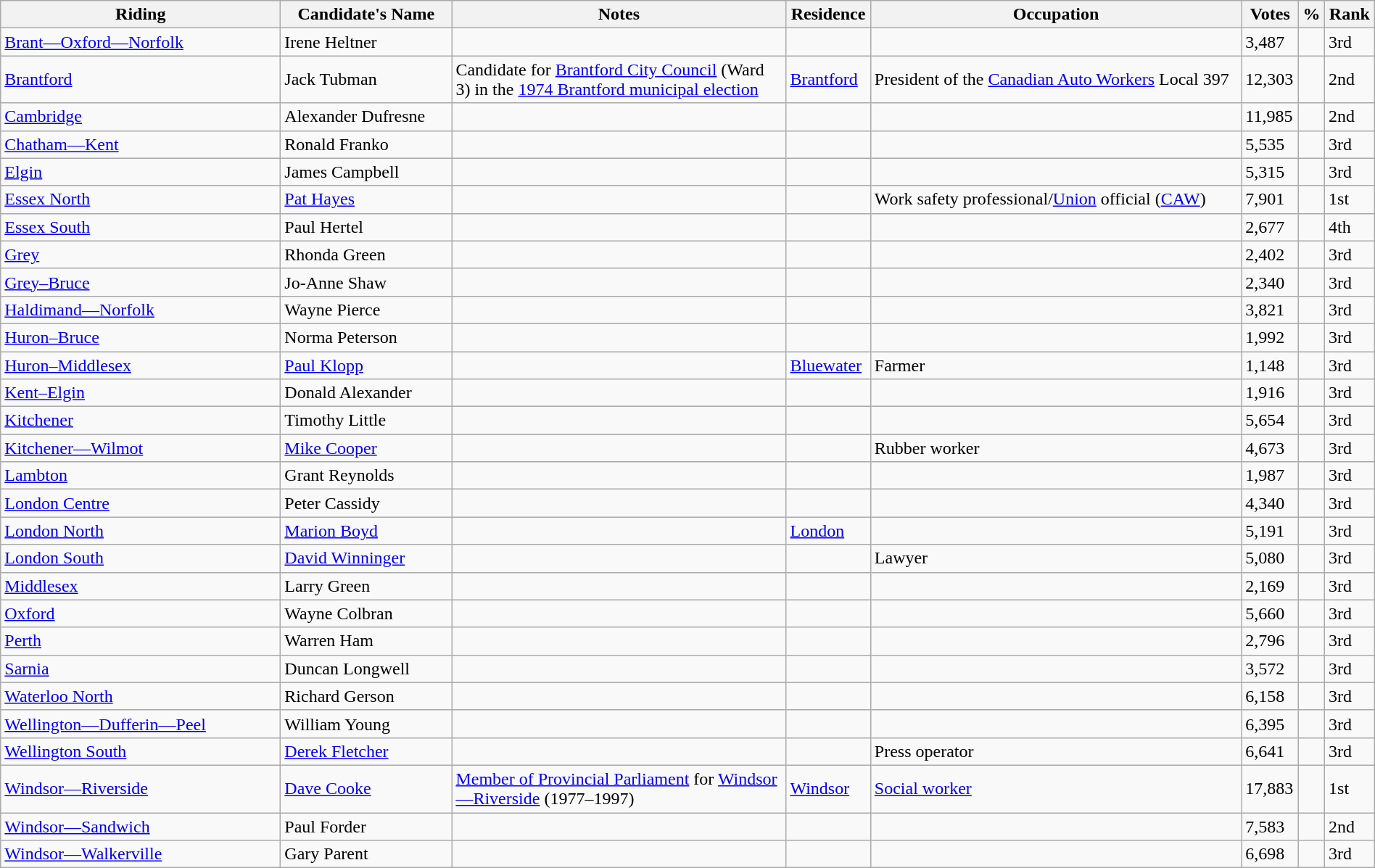<table class="wikitable sortable" width="100%">
<tr>
<th style="width:250px;">Riding<br></th>
<th style="width:150px;">Candidate's Name</th>
<th style="width:300px;">Notes</th>
<th>Residence</th>
<th>Occupation</th>
<th>Votes</th>
<th>%</th>
<th>Rank</th>
</tr>
<tr>
<td><a href='#'>Brant—Oxford—Norfolk</a></td>
<td>Irene Heltner</td>
<td></td>
<td></td>
<td></td>
<td>3,487</td>
<td></td>
<td>3rd</td>
</tr>
<tr>
<td><a href='#'>Brantford</a></td>
<td>Jack Tubman</td>
<td>Candidate for <a href='#'>Brantford City Council</a> (Ward 3) in the <a href='#'>1974 Brantford municipal election</a></td>
<td><a href='#'>Brantford</a></td>
<td>President of the <a href='#'>Canadian Auto Workers</a> Local 397</td>
<td>12,303</td>
<td></td>
<td>2nd</td>
</tr>
<tr>
<td><a href='#'>Cambridge</a></td>
<td>Alexander Dufresne</td>
<td></td>
<td></td>
<td></td>
<td>11,985</td>
<td></td>
<td>2nd</td>
</tr>
<tr>
<td><a href='#'>Chatham—Kent</a></td>
<td>Ronald Franko</td>
<td></td>
<td></td>
<td></td>
<td>5,535</td>
<td></td>
<td>3rd</td>
</tr>
<tr>
<td><a href='#'>Elgin</a></td>
<td>James Campbell</td>
<td></td>
<td></td>
<td></td>
<td>5,315</td>
<td></td>
<td>3rd</td>
</tr>
<tr>
<td><a href='#'>Essex North</a></td>
<td><a href='#'>Pat Hayes</a></td>
<td></td>
<td></td>
<td>Work safety professional/<a href='#'>Union</a> official (<a href='#'>CAW</a>)</td>
<td>7,901</td>
<td></td>
<td>1st</td>
</tr>
<tr>
<td><a href='#'>Essex South</a></td>
<td>Paul Hertel</td>
<td></td>
<td></td>
<td></td>
<td>2,677</td>
<td></td>
<td>4th</td>
</tr>
<tr>
<td><a href='#'>Grey</a></td>
<td>Rhonda Green</td>
<td></td>
<td></td>
<td></td>
<td>2,402</td>
<td></td>
<td>3rd</td>
</tr>
<tr>
<td><a href='#'>Grey–Bruce</a></td>
<td>Jo-Anne Shaw</td>
<td></td>
<td></td>
<td></td>
<td>2,340</td>
<td></td>
<td>3rd</td>
</tr>
<tr>
<td><a href='#'>Haldimand—Norfolk</a></td>
<td>Wayne Pierce</td>
<td></td>
<td></td>
<td></td>
<td>3,821</td>
<td></td>
<td>3rd</td>
</tr>
<tr>
<td><a href='#'>Huron–Bruce</a></td>
<td>Norma Peterson</td>
<td></td>
<td></td>
<td></td>
<td>1,992</td>
<td></td>
<td>3rd</td>
</tr>
<tr>
<td><a href='#'>Huron–Middlesex</a></td>
<td><a href='#'>Paul Klopp</a></td>
<td></td>
<td><a href='#'>Bluewater</a></td>
<td>Farmer</td>
<td>1,148</td>
<td></td>
<td>3rd</td>
</tr>
<tr>
<td><a href='#'>Kent–Elgin</a></td>
<td>Donald Alexander</td>
<td></td>
<td></td>
<td></td>
<td>1,916</td>
<td></td>
<td>3rd</td>
</tr>
<tr>
<td><a href='#'>Kitchener</a></td>
<td>Timothy Little</td>
<td></td>
<td></td>
<td></td>
<td>5,654</td>
<td></td>
<td>3rd</td>
</tr>
<tr>
<td><a href='#'>Kitchener—Wilmot</a></td>
<td><a href='#'>Mike Cooper</a></td>
<td></td>
<td></td>
<td>Rubber worker</td>
<td>4,673</td>
<td></td>
<td>3rd</td>
</tr>
<tr>
<td><a href='#'>Lambton</a></td>
<td>Grant Reynolds</td>
<td></td>
<td></td>
<td></td>
<td>1,987</td>
<td></td>
<td>3rd</td>
</tr>
<tr>
<td><a href='#'>London Centre</a></td>
<td>Peter Cassidy</td>
<td></td>
<td></td>
<td></td>
<td>4,340</td>
<td></td>
<td>3rd</td>
</tr>
<tr>
<td><a href='#'>London North</a></td>
<td><a href='#'>Marion Boyd</a></td>
<td></td>
<td><a href='#'>London</a></td>
<td></td>
<td>5,191</td>
<td></td>
<td>3rd</td>
</tr>
<tr>
<td><a href='#'>London South</a></td>
<td><a href='#'>David Winninger</a></td>
<td></td>
<td></td>
<td>Lawyer</td>
<td>5,080</td>
<td></td>
<td>3rd</td>
</tr>
<tr>
<td><a href='#'>Middlesex</a></td>
<td>Larry Green</td>
<td></td>
<td></td>
<td></td>
<td>2,169</td>
<td></td>
<td>3rd</td>
</tr>
<tr>
<td><a href='#'>Oxford</a></td>
<td>Wayne Colbran</td>
<td></td>
<td></td>
<td></td>
<td>5,660</td>
<td></td>
<td>3rd</td>
</tr>
<tr>
<td><a href='#'>Perth</a></td>
<td>Warren Ham</td>
<td></td>
<td></td>
<td></td>
<td>2,796</td>
<td></td>
<td>3rd</td>
</tr>
<tr>
<td><a href='#'>Sarnia</a></td>
<td>Duncan Longwell</td>
<td></td>
<td></td>
<td></td>
<td>3,572</td>
<td></td>
<td>3rd</td>
</tr>
<tr>
<td><a href='#'>Waterloo North</a></td>
<td>Richard Gerson</td>
<td></td>
<td></td>
<td></td>
<td>6,158</td>
<td></td>
<td>3rd</td>
</tr>
<tr>
<td><a href='#'>Wellington—Dufferin—Peel</a></td>
<td>William Young</td>
<td></td>
<td></td>
<td></td>
<td>6,395</td>
<td></td>
<td>3rd</td>
</tr>
<tr>
<td><a href='#'>Wellington South</a></td>
<td><a href='#'>Derek Fletcher</a></td>
<td></td>
<td></td>
<td>Press operator</td>
<td>6,641</td>
<td></td>
<td>3rd</td>
</tr>
<tr>
<td><a href='#'>Windsor—Riverside</a></td>
<td><a href='#'>Dave Cooke</a></td>
<td><a href='#'>Member of Provincial Parliament</a> for <a href='#'>Windsor—Riverside</a> (1977–1997)</td>
<td><a href='#'>Windsor</a></td>
<td><a href='#'>Social worker</a></td>
<td>17,883</td>
<td></td>
<td>1st</td>
</tr>
<tr>
<td><a href='#'>Windsor—Sandwich</a></td>
<td>Paul Forder</td>
<td></td>
<td></td>
<td></td>
<td>7,583</td>
<td></td>
<td>2nd</td>
</tr>
<tr>
<td><a href='#'>Windsor—Walkerville</a></td>
<td>Gary Parent</td>
<td></td>
<td></td>
<td></td>
<td>6,698</td>
<td></td>
<td>3rd</td>
</tr>
</table>
